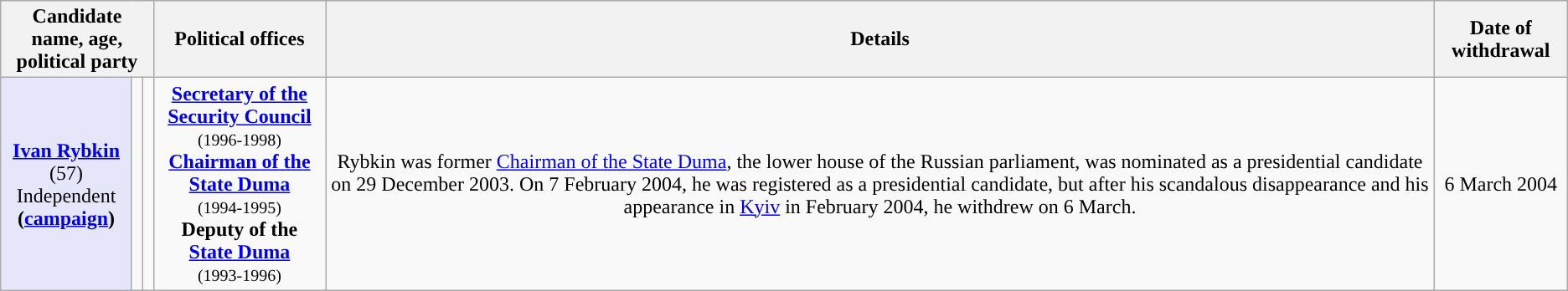<table class="wikitable" style="text-align:center;">
<tr>
<th colspan="3">Candidate name, age,<br>political party</th>
<th>Political offices</th>
<th>Details</th>
<th>Date of withdrawal</th>
</tr>
<tr>
<td style="background:lavender;"><strong><a href='#'>Ivan Rybkin</a></strong><br>(57)<br>Independent<br><strong>(<a href='#'>campaign</a>)</strong></td>
<td></td>
<td style="background-color:"></td>
<td><strong><a href='#'>Secretary of the Security Council</a></strong><br><small>(1996-1998)</small><br><strong><a href='#'>Chairman of the State Duma</a></strong><br><small>(1994-1995)</small><br><strong>Deputy of the <a href='#'>State Duma</a></strong><br><small>(1993-1996)</small></td>
<td>Rybkin was former <a href='#'>Chairman of the State Duma</a>, the lower house of the Russian parliament, was nominated as a presidential candidate on 29 December 2003. On 7 February 2004, he was registered as a presidential candidate, but after his scandalous disappearance and his appearance in <a href='#'>Kyiv</a> in February 2004, he withdrew on 6 March.</td>
<td>6 March 2004</td>
</tr>
</table>
